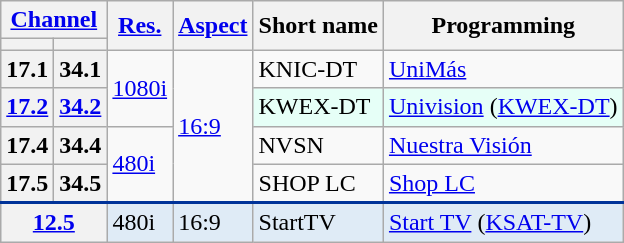<table class="wikitable">
<tr>
<th scope = "col" colspan="2"><a href='#'>Channel</a></th>
<th scope = "col" rowspan="2"><a href='#'>Res.</a></th>
<th scope = "col" rowspan="2"><a href='#'>Aspect</a></th>
<th scope = "col" rowspan="2">Short name</th>
<th scope = "col" rowspan="2">Programming</th>
</tr>
<tr>
<th scope = "col"></th>
<th></th>
</tr>
<tr>
<th scope = "row">17.1</th>
<th>34.1</th>
<td rowspan=2><a href='#'>1080i</a></td>
<td rowspan=4><a href='#'>16:9</a></td>
<td>KNIC-DT</td>
<td><a href='#'>UniMás</a></td>
</tr>
<tr>
<th scope = "row"><a href='#'>17.2</a></th>
<th><a href='#'>34.2</a></th>
<td style="background-color: #E6FFF7;">KWEX-DT</td>
<td style="background-color: #E6FFF7;"><a href='#'>Univision</a> (<a href='#'>KWEX-DT</a>)</td>
</tr>
<tr>
<th scope = "row">17.4</th>
<th>34.4</th>
<td rowspan=2><a href='#'>480i</a></td>
<td>NVSN</td>
<td><a href='#'>Nuestra Visión</a></td>
</tr>
<tr>
<th scope = "row">17.5</th>
<th>34.5</th>
<td>SHOP LC</td>
<td><a href='#'>Shop LC</a></td>
</tr>
<tr style="background-color:#DFEBF6; border-top: 2px solid #003399;">
<th scope = "row" colspan = "2"><a href='#'>12.5</a></th>
<td>480i</td>
<td>16:9</td>
<td>StartTV</td>
<td><a href='#'>Start TV</a> (<a href='#'>KSAT-TV</a>)</td>
</tr>
</table>
